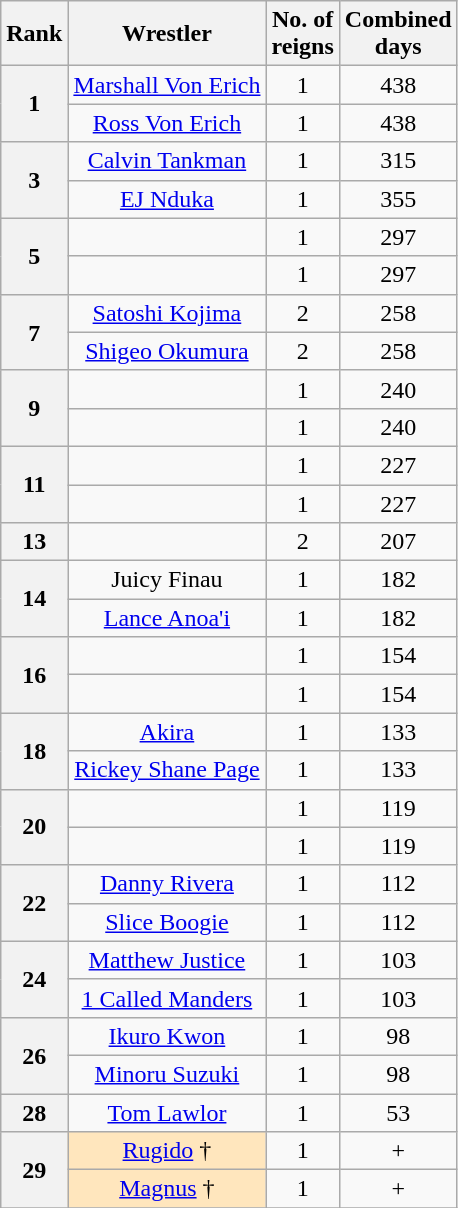<table class="wikitable sortable" style="text-align: center">
<tr>
<th>Rank</th>
<th>Wrestler</th>
<th>No. of<br>reigns</th>
<th>Combined<br>days</th>
</tr>
<tr>
<th rowspan=2>1</th>
<td><a href='#'>Marshall Von Erich</a></td>
<td>1</td>
<td>438</td>
</tr>
<tr>
<td><a href='#'>Ross Von Erich</a></td>
<td>1</td>
<td>438</td>
</tr>
<tr>
<th rowspan=2>3</th>
<td><a href='#'>Calvin Tankman</a></td>
<td>1</td>
<td>315</td>
</tr>
<tr>
<td><a href='#'>EJ Nduka</a></td>
<td>1</td>
<td>355</td>
</tr>
<tr>
<th rowspan=2>5</th>
<td></td>
<td>1</td>
<td>297</td>
</tr>
<tr>
<td></td>
<td>1</td>
<td>297</td>
</tr>
<tr>
<th rowspan=2>7</th>
<td><a href='#'>Satoshi Kojima</a></td>
<td>2</td>
<td>258</td>
</tr>
<tr>
<td><a href='#'>Shigeo Okumura</a></td>
<td>2</td>
<td>258</td>
</tr>
<tr>
<th rowspan=2>9</th>
<td></td>
<td>1</td>
<td>240</td>
</tr>
<tr>
<td></td>
<td>1</td>
<td>240</td>
</tr>
<tr>
<th rowspan=2>11</th>
<td></td>
<td>1</td>
<td>227</td>
</tr>
<tr>
<td></td>
<td>1</td>
<td>227</td>
</tr>
<tr>
<th>13</th>
<td></td>
<td>2</td>
<td>207</td>
</tr>
<tr>
<th rowspan=2>14</th>
<td>Juicy Finau</td>
<td>1</td>
<td>182</td>
</tr>
<tr>
<td><a href='#'>Lance Anoa'i</a></td>
<td>1</td>
<td>182</td>
</tr>
<tr>
<th rowspan=2>16</th>
<td></td>
<td>1</td>
<td>154</td>
</tr>
<tr>
<td></td>
<td>1</td>
<td>154</td>
</tr>
<tr>
<th rowspan=2>18</th>
<td><a href='#'>Akira</a></td>
<td>1</td>
<td>133</td>
</tr>
<tr>
<td><a href='#'>Rickey Shane Page</a></td>
<td>1</td>
<td>133</td>
</tr>
<tr>
<th rowspan=2>20</th>
<td></td>
<td>1</td>
<td>119</td>
</tr>
<tr>
<td></td>
<td>1</td>
<td>119</td>
</tr>
<tr>
<th rowspan=2>22</th>
<td><a href='#'>Danny Rivera</a></td>
<td>1</td>
<td>112</td>
</tr>
<tr>
<td><a href='#'>Slice Boogie</a></td>
<td>1</td>
<td>112</td>
</tr>
<tr>
<th rowspan=2>24</th>
<td><a href='#'>Matthew Justice</a></td>
<td>1</td>
<td>103</td>
</tr>
<tr>
<td><a href='#'>1 Called Manders</a></td>
<td>1</td>
<td>103</td>
</tr>
<tr>
<th rowspan=2>26</th>
<td><a href='#'>Ikuro Kwon</a></td>
<td>1</td>
<td>98</td>
</tr>
<tr>
<td><a href='#'>Minoru Suzuki</a></td>
<td>1</td>
<td>98</td>
</tr>
<tr>
<th>28</th>
<td><a href='#'>Tom Lawlor</a></td>
<td>1</td>
<td>53</td>
</tr>
<tr>
<th rowspan=2>29</th>
<td style="background-color:#ffe6bd"><a href='#'>Rugido</a> †</td>
<td>1</td>
<td>+</td>
</tr>
<tr>
<td style="background-color:#ffe6bd"><a href='#'>Magnus</a> †</td>
<td>1</td>
<td>+</td>
</tr>
<tr>
</tr>
</table>
